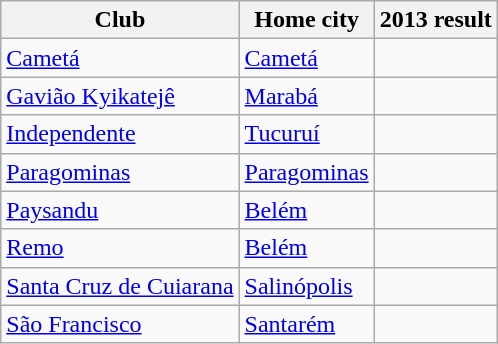<table class="wikitable sortable">
<tr>
<th>Club</th>
<th>Home city</th>
<th>2013 result</th>
</tr>
<tr>
<td><a href='#'>Cametá</a></td>
<td><a href='#'>Cametá</a></td>
<td></td>
</tr>
<tr>
<td><a href='#'>Gavião Kyikatejê</a></td>
<td><a href='#'>Marabá</a></td>
<td></td>
</tr>
<tr>
<td><a href='#'>Independente</a></td>
<td><a href='#'>Tucuruí</a></td>
<td></td>
</tr>
<tr>
<td><a href='#'>Paragominas</a></td>
<td><a href='#'>Paragominas</a></td>
<td></td>
</tr>
<tr>
<td><a href='#'>Paysandu</a></td>
<td><a href='#'>Belém</a></td>
<td></td>
</tr>
<tr>
<td><a href='#'>Remo</a></td>
<td><a href='#'>Belém</a></td>
<td></td>
</tr>
<tr>
<td><a href='#'>Santa Cruz de Cuiarana</a></td>
<td><a href='#'>Salinópolis</a></td>
<td></td>
</tr>
<tr>
<td><a href='#'>São Francisco</a></td>
<td><a href='#'>Santarém</a></td>
<td></td>
</tr>
</table>
